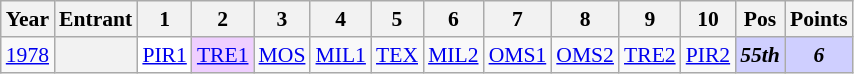<table class="wikitable" style="text-align:center; font-size:90%">
<tr>
<th>Year</th>
<th>Entrant</th>
<th>1</th>
<th>2</th>
<th>3</th>
<th>4</th>
<th>5</th>
<th>6</th>
<th>7</th>
<th>8</th>
<th>9</th>
<th>10</th>
<th>Pos</th>
<th>Points</th>
</tr>
<tr>
<td><a href='#'>1978</a></td>
<th></th>
<td style="background-color:#FFFFFF"><a href='#'>PIR1</a><br></td>
<td style="background-color:#EFCFFF"><a href='#'>TRE1</a><br></td>
<td><a href='#'>MOS</a></td>
<td><a href='#'>MIL1</a></td>
<td><a href='#'>TEX</a></td>
<td><a href='#'>MIL2</a></td>
<td><a href='#'>OMS1</a></td>
<td><a href='#'>OMS2</a></td>
<td><a href='#'>TRE2</a></td>
<td><a href='#'>PIR2</a></td>
<td style="background:#CFCFFF;"><strong><em>55th</em></strong></td>
<td style="background:#CFCFFF;"><strong><em>6</em></strong></td>
</tr>
</table>
